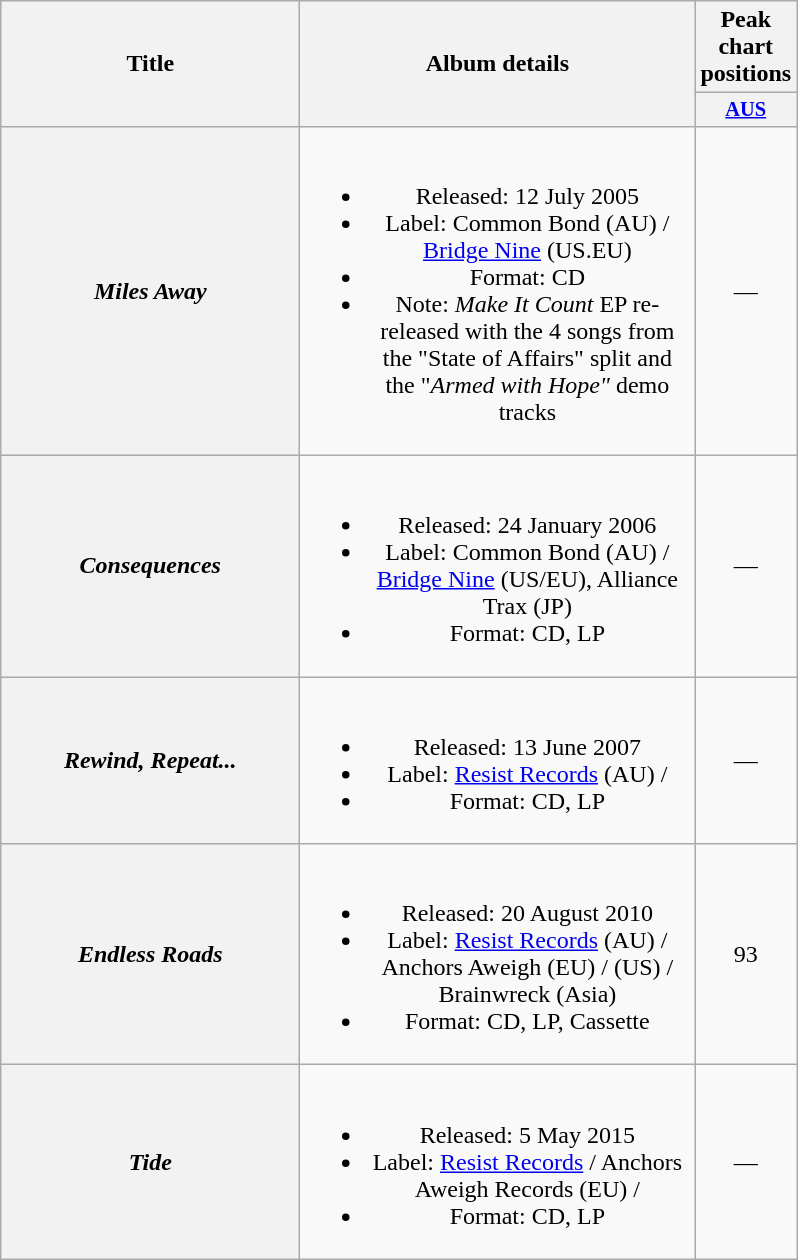<table class="wikitable plainrowheaders" style="text-align:center;" border="1">
<tr>
<th scope="col" rowspan="2" style="width:12em;">Title</th>
<th scope="col" rowspan="2" style="width:16em;">Album details</th>
<th scope="col" colspan="1">Peak chart<br>positions</th>
</tr>
<tr>
<th scope="col" style="width:3em; font-size:85%"><a href='#'>AUS</a><br></th>
</tr>
<tr>
<th scope="row"><em>Miles Away</em></th>
<td><br><ul><li>Released: 12 July 2005</li><li>Label: Common Bond (AU) / <a href='#'>Bridge Nine</a> (US.EU)</li><li>Format: CD</li><li>Note: <em>Make It Count</em> EP re-released with the 4 songs from the "State of Affairs" split and the "<em>Armed with Hope"</em> demo tracks</li></ul></td>
<td>—</td>
</tr>
<tr>
<th scope="row"><em>Consequences</em></th>
<td><br><ul><li>Released: 24 January 2006</li><li>Label: Common Bond (AU) / <a href='#'>Bridge Nine</a> (US/EU), Alliance Trax (JP)</li><li>Format: CD, LP</li></ul></td>
<td>—</td>
</tr>
<tr>
<th scope="row"><em>Rewind, Repeat...</em></th>
<td><br><ul><li>Released: 13 June 2007</li><li>Label: <a href='#'>Resist Records</a> (AU) / </li><li>Format: CD, LP</li></ul></td>
<td>—</td>
</tr>
<tr>
<th scope="row"><em>Endless Roads</em></th>
<td><br><ul><li>Released: 20 August 2010</li><li>Label: <a href='#'>Resist Records</a> (AU) / Anchors Aweigh (EU) /  (US) / Brainwreck (Asia)</li><li>Format: CD, LP, Cassette</li></ul></td>
<td>93</td>
</tr>
<tr>
<th scope="row"><em>Tide</em></th>
<td><br><ul><li>Released: 5 May 2015</li><li>Label: <a href='#'>Resist Records</a> / Anchors Aweigh Records (EU) / </li><li>Format: CD, LP</li></ul></td>
<td>—</td>
</tr>
</table>
